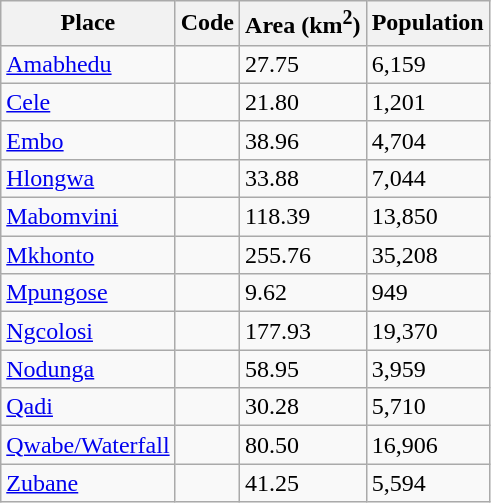<table class="wikitable sortable">
<tr>
<th>Place</th>
<th>Code</th>
<th>Area (km<sup>2</sup>)</th>
<th>Population</th>
</tr>
<tr>
<td><a href='#'>Amabhedu</a></td>
<td></td>
<td>27.75</td>
<td>6,159</td>
</tr>
<tr>
<td><a href='#'>Cele</a></td>
<td></td>
<td>21.80</td>
<td>1,201</td>
</tr>
<tr>
<td><a href='#'>Embo</a></td>
<td></td>
<td>38.96</td>
<td>4,704</td>
</tr>
<tr>
<td><a href='#'>Hlongwa</a></td>
<td></td>
<td>33.88</td>
<td>7,044</td>
</tr>
<tr>
<td><a href='#'>Mabomvini</a></td>
<td></td>
<td>118.39</td>
<td>13,850</td>
</tr>
<tr>
<td><a href='#'>Mkhonto</a></td>
<td></td>
<td>255.76</td>
<td>35,208</td>
</tr>
<tr>
<td><a href='#'>Mpungose</a></td>
<td></td>
<td>9.62</td>
<td>949</td>
</tr>
<tr>
<td><a href='#'>Ngcolosi</a></td>
<td></td>
<td>177.93</td>
<td>19,370</td>
</tr>
<tr>
<td><a href='#'>Nodunga</a></td>
<td></td>
<td>58.95</td>
<td>3,959</td>
</tr>
<tr>
<td><a href='#'>Qadi</a></td>
<td></td>
<td>30.28</td>
<td>5,710</td>
</tr>
<tr>
<td><a href='#'>Qwabe/Waterfall</a></td>
<td></td>
<td>80.50</td>
<td>16,906</td>
</tr>
<tr>
<td><a href='#'>Zubane</a></td>
<td></td>
<td>41.25</td>
<td>5,594</td>
</tr>
</table>
